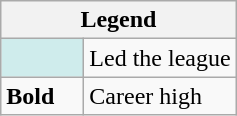<table class="wikitable mw-collapsible mw-collapsed">
<tr>
<th colspan="2">Legend</th>
</tr>
<tr>
<td style="background:#cfecec; width:3em;"></td>
<td>Led the league</td>
</tr>
<tr>
<td><strong>Bold</strong></td>
<td>Career high</td>
</tr>
</table>
